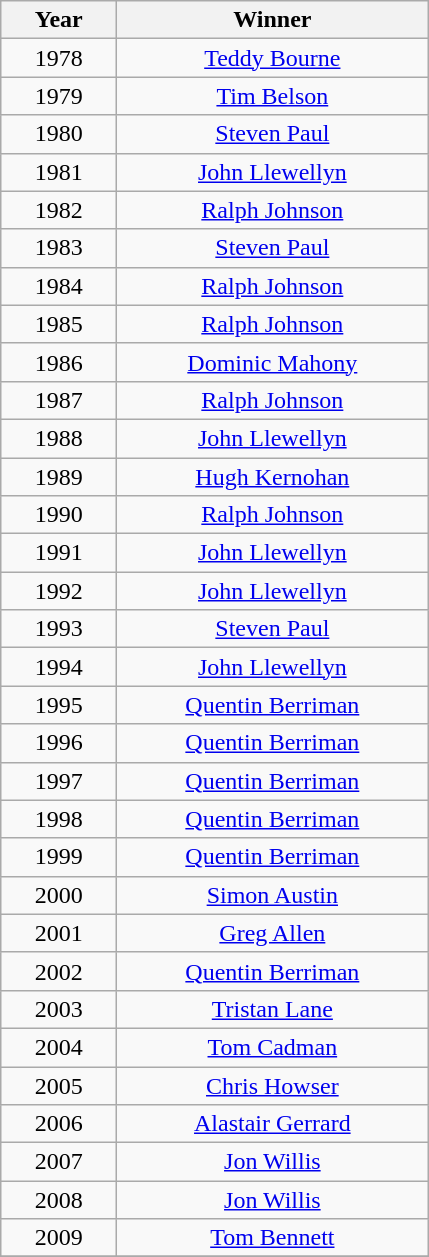<table class="wikitable" style="text-align:center">
<tr>
<th width=70>Year</th>
<th width=200>Winner</th>
</tr>
<tr>
<td>1978</td>
<td><a href='#'>Teddy Bourne</a></td>
</tr>
<tr>
<td>1979</td>
<td><a href='#'>Tim Belson</a></td>
</tr>
<tr>
<td>1980</td>
<td><a href='#'>Steven Paul</a></td>
</tr>
<tr>
<td>1981</td>
<td><a href='#'>John Llewellyn</a></td>
</tr>
<tr>
<td>1982</td>
<td><a href='#'>Ralph Johnson</a></td>
</tr>
<tr>
<td>1983</td>
<td><a href='#'>Steven Paul</a></td>
</tr>
<tr>
<td>1984</td>
<td><a href='#'>Ralph Johnson</a></td>
</tr>
<tr>
<td>1985</td>
<td><a href='#'>Ralph Johnson</a></td>
</tr>
<tr>
<td>1986</td>
<td><a href='#'>Dominic Mahony</a></td>
</tr>
<tr>
<td>1987</td>
<td><a href='#'>Ralph Johnson</a></td>
</tr>
<tr>
<td>1988</td>
<td><a href='#'>John Llewellyn</a></td>
</tr>
<tr>
<td>1989</td>
<td><a href='#'>Hugh Kernohan</a></td>
</tr>
<tr>
<td>1990</td>
<td><a href='#'>Ralph Johnson</a></td>
</tr>
<tr>
<td>1991</td>
<td><a href='#'>John Llewellyn</a></td>
</tr>
<tr>
<td>1992</td>
<td><a href='#'>John Llewellyn</a></td>
</tr>
<tr>
<td>1993</td>
<td><a href='#'>Steven Paul</a></td>
</tr>
<tr>
<td>1994</td>
<td><a href='#'>John Llewellyn</a></td>
</tr>
<tr>
<td>1995</td>
<td><a href='#'>Quentin Berriman</a></td>
</tr>
<tr>
<td>1996</td>
<td><a href='#'>Quentin Berriman</a></td>
</tr>
<tr>
<td>1997</td>
<td><a href='#'>Quentin Berriman</a></td>
</tr>
<tr>
<td>1998</td>
<td><a href='#'>Quentin Berriman</a></td>
</tr>
<tr>
<td>1999</td>
<td><a href='#'>Quentin Berriman</a></td>
</tr>
<tr>
<td>2000</td>
<td><a href='#'>Simon Austin</a></td>
</tr>
<tr>
<td>2001</td>
<td><a href='#'>Greg Allen</a></td>
</tr>
<tr>
<td>2002</td>
<td><a href='#'>Quentin Berriman</a></td>
</tr>
<tr>
<td>2003</td>
<td><a href='#'>Tristan Lane</a></td>
</tr>
<tr>
<td>2004</td>
<td><a href='#'>Tom Cadman</a></td>
</tr>
<tr>
<td>2005</td>
<td><a href='#'>Chris Howser</a></td>
</tr>
<tr>
<td>2006</td>
<td><a href='#'>Alastair Gerrard</a></td>
</tr>
<tr>
<td>2007</td>
<td><a href='#'>Jon Willis</a></td>
</tr>
<tr>
<td>2008</td>
<td><a href='#'>Jon Willis</a></td>
</tr>
<tr>
<td>2009</td>
<td><a href='#'>Tom Bennett</a></td>
</tr>
<tr>
</tr>
</table>
